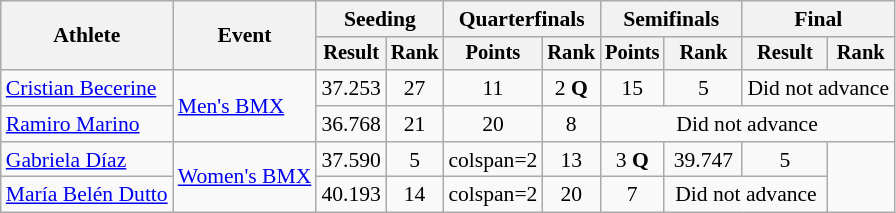<table class=wikitable style="font-size:90%">
<tr>
<th rowspan="2">Athlete</th>
<th rowspan="2">Event</th>
<th colspan="2">Seeding</th>
<th colspan="2">Quarterfinals</th>
<th colspan="2">Semifinals</th>
<th colspan="2">Final</th>
</tr>
<tr style="font-size:95%">
<th>Result</th>
<th>Rank</th>
<th>Points</th>
<th>Rank</th>
<th>Points</th>
<th>Rank</th>
<th>Result</th>
<th>Rank</th>
</tr>
<tr align=center>
<td align=left><a href='#'>Cristian Becerine</a></td>
<td align=left rowspan=2><a href='#'>Men's BMX</a></td>
<td>37.253</td>
<td>27</td>
<td>11</td>
<td>2 <strong>Q</strong></td>
<td>15</td>
<td>5</td>
<td colspan=2>Did not advance</td>
</tr>
<tr align=center>
<td align=left><a href='#'>Ramiro Marino</a></td>
<td>36.768</td>
<td>21</td>
<td>20</td>
<td>8</td>
<td colspan=4>Did not advance</td>
</tr>
<tr align=center>
<td align=left><a href='#'>Gabriela Díaz</a></td>
<td align=left rowspan=2><a href='#'>Women's BMX</a></td>
<td>37.590</td>
<td>5</td>
<td>colspan=2 </td>
<td>13</td>
<td>3 <strong>Q</strong></td>
<td>39.747</td>
<td>5</td>
</tr>
<tr align=center>
<td align=left><a href='#'>María Belén Dutto</a></td>
<td>40.193</td>
<td>14</td>
<td>colspan=2 </td>
<td>20</td>
<td>7</td>
<td colspan=2>Did not advance</td>
</tr>
</table>
